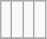<table class="wikitable">
<tr ---->
<td><br></td>
<td><br></td>
<td><br></td>
<td><br></td>
</tr>
<tr --->
</tr>
</table>
